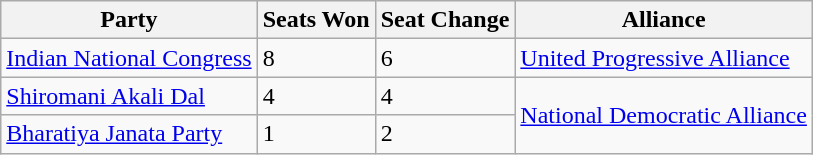<table class="wikitable">
<tr>
<th>Party</th>
<th>Seats Won</th>
<th>Seat Change</th>
<th>Alliance</th>
</tr>
<tr>
<td><a href='#'>Indian National Congress</a></td>
<td>8</td>
<td>6</td>
<td><a href='#'>United Progressive Alliance</a></td>
</tr>
<tr>
<td><a href='#'>Shiromani Akali Dal</a></td>
<td>4</td>
<td>4</td>
<td rowspan="2"><a href='#'>National Democratic Alliance</a></td>
</tr>
<tr>
<td><a href='#'>Bharatiya Janata Party</a></td>
<td>1</td>
<td>2</td>
</tr>
</table>
